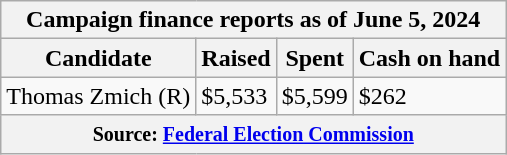<table class="wikitable sortable">
<tr>
<th colspan=4>Campaign finance reports as of June 5, 2024</th>
</tr>
<tr style="text-align:center;">
<th>Candidate</th>
<th>Raised</th>
<th>Spent</th>
<th>Cash on hand</th>
</tr>
<tr>
<td>Thomas Zmich (R)</td>
<td>$5,533</td>
<td>$5,599</td>
<td>$262</td>
</tr>
<tr>
<th colspan="4"><small>Source: <a href='#'>Federal Election Commission</a></small></th>
</tr>
</table>
